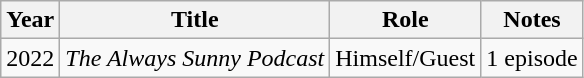<table class="wikitable sortable">
<tr>
<th>Year</th>
<th>Title</th>
<th>Role</th>
<th class="unsortable">Notes</th>
</tr>
<tr>
<td>2022</td>
<td><em>The Always Sunny Podcast</em></td>
<td>Himself/Guest</td>
<td>1 episode</td>
</tr>
</table>
